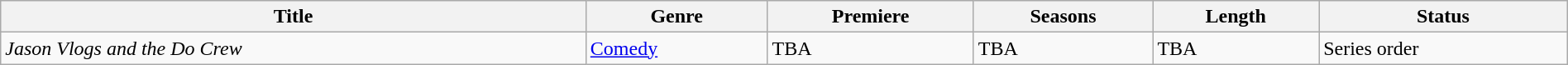<table class="wikitable sortable" style="width:100%;">
<tr>
<th>Title</th>
<th>Genre</th>
<th>Premiere</th>
<th>Seasons</th>
<th>Length</th>
<th>Status</th>
</tr>
<tr>
<td><em>Jason Vlogs and the Do Crew</em></td>
<td><a href='#'>Comedy</a></td>
<td>TBA</td>
<td>TBA</td>
<td>TBA</td>
<td>Series order</td>
</tr>
</table>
